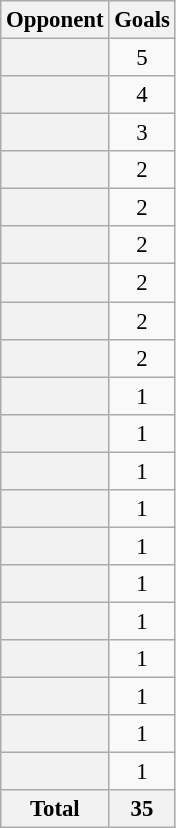<table class="wikitable plainrowheaders sortable" style="text-align:center; font-size:95%">
<tr>
<th scope="col">Opponent</th>
<th scope="col">Goals</th>
</tr>
<tr>
<th scope="row"></th>
<td>5</td>
</tr>
<tr>
<th scope="row"></th>
<td>4</td>
</tr>
<tr>
<th scope="row"></th>
<td>3</td>
</tr>
<tr>
<th scope="row"></th>
<td>2</td>
</tr>
<tr>
<th scope="row"></th>
<td>2</td>
</tr>
<tr>
<th scope="row"></th>
<td>2</td>
</tr>
<tr>
<th scope="row"></th>
<td>2</td>
</tr>
<tr>
<th scope="row"></th>
<td>2</td>
</tr>
<tr>
<th scope="row"></th>
<td>2</td>
</tr>
<tr>
<th scope="row"></th>
<td>1</td>
</tr>
<tr>
<th scope="row"></th>
<td>1</td>
</tr>
<tr>
<th scope="row"></th>
<td>1</td>
</tr>
<tr>
<th scope="row"></th>
<td>1</td>
</tr>
<tr>
<th scope="row"></th>
<td>1</td>
</tr>
<tr>
<th scope="row"></th>
<td>1</td>
</tr>
<tr>
<th scope="row"></th>
<td>1</td>
</tr>
<tr>
<th scope="row"></th>
<td>1</td>
</tr>
<tr>
<th scope="row"></th>
<td>1</td>
</tr>
<tr>
<th scope="row"></th>
<td>1</td>
</tr>
<tr>
<th scope="row"></th>
<td>1</td>
</tr>
<tr>
<th>Total</th>
<th>35</th>
</tr>
</table>
